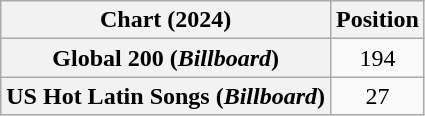<table class="wikitable sortable plainrowheaders" style="text-align:center">
<tr>
<th scope="col">Chart (2024)</th>
<th scope="col">Position</th>
</tr>
<tr>
<th scope="row">Global 200 (<em>Billboard</em>)</th>
<td>194</td>
</tr>
<tr>
<th scope="row">US Hot Latin Songs (<em>Billboard</em>)</th>
<td>27</td>
</tr>
</table>
